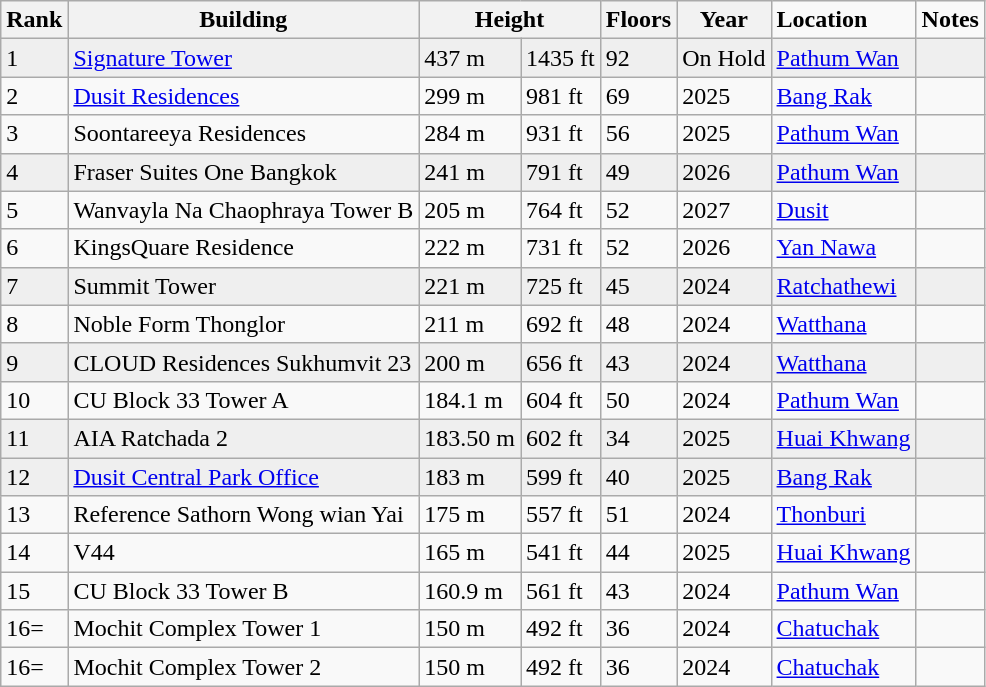<table class="wikitable sortable">
<tr>
<th>Rank</th>
<th>Building</th>
<th colspan="2">Height</th>
<th>Floors</th>
<th>Year</th>
<td><strong>Location</strong></td>
<td><strong>Notes</strong></td>
</tr>
<tr bgcolor="#efefef">
<td>1</td>
<td><a href='#'>Signature Tower</a></td>
<td>437 m</td>
<td>1435 ft</td>
<td>92</td>
<td>On Hold</td>
<td><a href='#'>Pathum Wan</a></td>
<td></td>
</tr>
<tr>
<td>2</td>
<td><a href='#'>Dusit Residences</a></td>
<td>299 m</td>
<td>981 ft</td>
<td>69</td>
<td>2025</td>
<td><a href='#'>Bang Rak</a></td>
<td></td>
</tr>
<tr>
<td>3</td>
<td>Soontareeya Residences</td>
<td>284 m</td>
<td>931 ft</td>
<td>56</td>
<td>2025</td>
<td><a href='#'>Pathum Wan</a></td>
<td></td>
</tr>
<tr bgcolor="#efefef">
<td>4</td>
<td>Fraser Suites One Bangkok</td>
<td>241 m</td>
<td>791 ft</td>
<td>49</td>
<td>2026</td>
<td><a href='#'>Pathum Wan</a></td>
<td></td>
</tr>
<tr>
<td>5</td>
<td>Wanvayla Na Chaophraya Tower B</td>
<td>205 m</td>
<td>764 ft</td>
<td>52</td>
<td>2027</td>
<td><a href='#'>Dusit</a></td>
<td></td>
</tr>
<tr>
<td>6</td>
<td>KingsQuare Residence</td>
<td>222 m</td>
<td>731 ft</td>
<td>52</td>
<td>2026</td>
<td><a href='#'>Yan Nawa</a></td>
<td></td>
</tr>
<tr bgcolor="#efefef">
<td>7</td>
<td>Summit Tower</td>
<td>221 m</td>
<td>725 ft</td>
<td>45</td>
<td>2024</td>
<td><a href='#'>Ratchathewi</a></td>
<td></td>
</tr>
<tr>
<td>8</td>
<td>Noble Form Thonglor</td>
<td>211 m</td>
<td>692 ft</td>
<td>48</td>
<td>2024</td>
<td><a href='#'>Watthana</a></td>
<td></td>
</tr>
<tr bgcolor="#efefef">
<td>9</td>
<td>CLOUD Residences Sukhumvit 23</td>
<td>200 m</td>
<td>656 ft</td>
<td>43</td>
<td>2024</td>
<td><a href='#'>Watthana</a></td>
<td></td>
</tr>
<tr>
<td>10</td>
<td>CU Block 33 Tower A</td>
<td>184.1 m</td>
<td>604 ft</td>
<td>50</td>
<td>2024</td>
<td><a href='#'>Pathum Wan</a></td>
<td></td>
</tr>
<tr bgcolor="#efefef">
<td>11</td>
<td>AIA Ratchada 2</td>
<td>183.50 m</td>
<td>602 ft</td>
<td>34</td>
<td>2025</td>
<td><a href='#'>Huai Khwang</a></td>
<td></td>
</tr>
<tr bgcolor="#efefef">
<td>12</td>
<td><a href='#'>Dusit Central Park Office</a></td>
<td>183 m</td>
<td>599 ft</td>
<td>40</td>
<td>2025</td>
<td><a href='#'>Bang Rak</a></td>
<td></td>
</tr>
<tr>
<td>13</td>
<td>Reference Sathorn Wong wian Yai</td>
<td>175 m</td>
<td>557 ft</td>
<td>51</td>
<td>2024</td>
<td><a href='#'>Thonburi</a></td>
<td></td>
</tr>
<tr>
<td>14</td>
<td>V44</td>
<td>165 m</td>
<td>541 ft</td>
<td>44</td>
<td>2025</td>
<td><a href='#'>Huai Khwang</a></td>
<td></td>
</tr>
<tr>
<td>15</td>
<td>CU Block 33 Tower B</td>
<td>160.9 m</td>
<td>561 ft</td>
<td>43</td>
<td>2024</td>
<td><a href='#'>Pathum Wan</a></td>
<td></td>
</tr>
<tr>
<td>16=</td>
<td>Mochit Complex Tower 1</td>
<td>150 m</td>
<td>492 ft</td>
<td>36</td>
<td>2024</td>
<td><a href='#'>Chatuchak</a></td>
<td></td>
</tr>
<tr>
<td>16=</td>
<td>Mochit Complex Tower 2</td>
<td>150 m</td>
<td>492 ft</td>
<td>36</td>
<td>2024</td>
<td><a href='#'>Chatuchak</a></td>
<td></td>
</tr>
</table>
